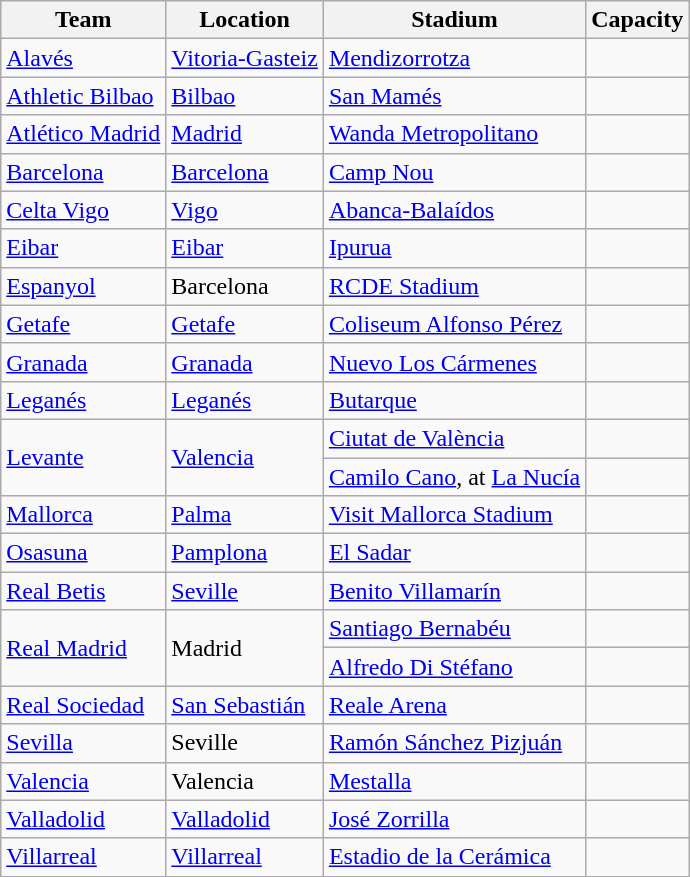<table class="wikitable sortable" style="text-align: left;">
<tr>
<th>Team</th>
<th>Location</th>
<th>Stadium</th>
<th>Capacity</th>
</tr>
<tr>
<td><a href='#'>Alavés</a></td>
<td><a href='#'>Vitoria-Gasteiz</a></td>
<td><a href='#'>Mendizorrotza</a></td>
<td align="center"></td>
</tr>
<tr>
<td><a href='#'>Athletic Bilbao</a></td>
<td><a href='#'>Bilbao</a></td>
<td><a href='#'>San Mamés</a></td>
<td align="center"></td>
</tr>
<tr>
<td><a href='#'>Atlético Madrid</a></td>
<td><a href='#'>Madrid</a></td>
<td><a href='#'>Wanda Metropolitano</a></td>
<td align="center"></td>
</tr>
<tr>
<td><a href='#'>Barcelona</a></td>
<td><a href='#'>Barcelona</a></td>
<td><a href='#'>Camp Nou</a></td>
<td align="center"></td>
</tr>
<tr>
<td><a href='#'>Celta Vigo</a></td>
<td><a href='#'>Vigo</a></td>
<td><a href='#'>Abanca-Balaídos</a></td>
<td align="center"></td>
</tr>
<tr>
<td><a href='#'>Eibar</a></td>
<td><a href='#'>Eibar</a></td>
<td><a href='#'>Ipurua</a></td>
<td align="center"></td>
</tr>
<tr>
<td><a href='#'>Espanyol</a></td>
<td>Barcelona</td>
<td><a href='#'>RCDE Stadium</a></td>
<td align="center"></td>
</tr>
<tr>
<td><a href='#'>Getafe</a></td>
<td><a href='#'>Getafe</a></td>
<td><a href='#'>Coliseum Alfonso Pérez</a></td>
<td align="center"></td>
</tr>
<tr>
<td><a href='#'>Granada</a></td>
<td><a href='#'>Granada</a></td>
<td><a href='#'>Nuevo Los Cármenes</a></td>
<td align="center"></td>
</tr>
<tr>
<td><a href='#'>Leganés</a></td>
<td><a href='#'>Leganés</a></td>
<td><a href='#'>Butarque</a></td>
<td align="center"></td>
</tr>
<tr>
<td rowspan=2><a href='#'>Levante</a></td>
<td rowspan=2><a href='#'>Valencia</a></td>
<td><a href='#'>Ciutat de València</a></td>
<td align="center"></td>
</tr>
<tr>
<td><a href='#'>Camilo Cano</a>, at <a href='#'>La Nucía</a></td>
<td align=center></td>
</tr>
<tr>
<td><a href='#'>Mallorca</a></td>
<td><a href='#'>Palma</a></td>
<td><a href='#'>Visit Mallorca Stadium</a></td>
<td align=center></td>
</tr>
<tr>
<td><a href='#'>Osasuna</a></td>
<td><a href='#'>Pamplona</a></td>
<td><a href='#'>El Sadar</a></td>
<td align="center"></td>
</tr>
<tr>
<td><a href='#'>Real Betis</a></td>
<td><a href='#'>Seville</a></td>
<td><a href='#'>Benito Villamarín</a></td>
<td align="center"></td>
</tr>
<tr>
<td rowspan=2><a href='#'>Real Madrid</a></td>
<td rowspan=2>Madrid</td>
<td><a href='#'>Santiago Bernabéu</a></td>
<td align="center"></td>
</tr>
<tr>
<td><a href='#'>Alfredo Di Stéfano</a></td>
<td align=center></td>
</tr>
<tr>
<td><a href='#'>Real Sociedad</a></td>
<td><a href='#'>San Sebastián</a></td>
<td><a href='#'>Reale Arena</a></td>
<td align="center"></td>
</tr>
<tr>
<td><a href='#'>Sevilla</a></td>
<td>Seville</td>
<td><a href='#'>Ramón Sánchez Pizjuán</a></td>
<td align="center"></td>
</tr>
<tr>
<td><a href='#'>Valencia</a></td>
<td>Valencia</td>
<td><a href='#'>Mestalla</a></td>
<td align="center"></td>
</tr>
<tr>
<td><a href='#'>Valladolid</a></td>
<td><a href='#'>Valladolid</a></td>
<td><a href='#'>José Zorrilla</a></td>
<td align="center"></td>
</tr>
<tr>
<td><a href='#'>Villarreal</a></td>
<td><a href='#'>Villarreal</a></td>
<td><a href='#'>Estadio de la Cerámica</a></td>
<td align="center"></td>
</tr>
</table>
